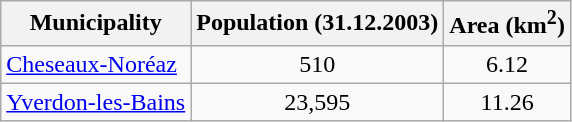<table class="wikitable">
<tr>
<th>Municipality</th>
<th>Population (31.12.2003)</th>
<th>Area (km<sup>2</sup>)</th>
</tr>
<tr>
<td><a href='#'>Cheseaux-Noréaz</a></td>
<td align="center">510</td>
<td align="center">6.12</td>
</tr>
<tr>
<td><a href='#'>Yverdon-les-Bains</a></td>
<td align="center">23,595</td>
<td align="center">11.26</td>
</tr>
</table>
